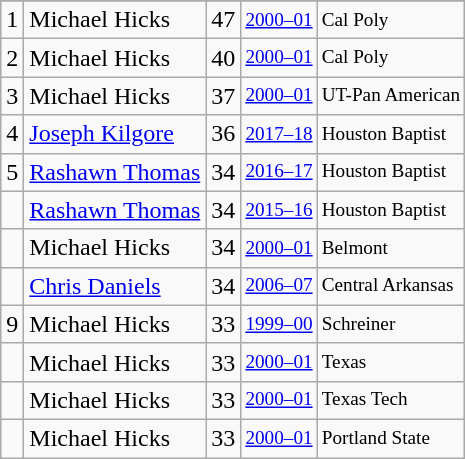<table class="wikitable">
<tr>
</tr>
<tr>
<td>1</td>
<td>Michael Hicks</td>
<td>47</td>
<td style="font-size:80%;"><a href='#'>2000–01</a></td>
<td style="font-size:80%;">Cal Poly</td>
</tr>
<tr>
<td>2</td>
<td>Michael Hicks</td>
<td>40</td>
<td style="font-size:80%;"><a href='#'>2000–01</a></td>
<td style="font-size:80%;">Cal Poly</td>
</tr>
<tr>
<td>3</td>
<td>Michael Hicks</td>
<td>37</td>
<td style="font-size:80%;"><a href='#'>2000–01</a></td>
<td style="font-size:80%;">UT-Pan American</td>
</tr>
<tr>
<td>4</td>
<td><a href='#'>Joseph Kilgore</a></td>
<td>36</td>
<td style="font-size:80%;"><a href='#'>2017–18</a></td>
<td style="font-size:80%;">Houston Baptist</td>
</tr>
<tr>
<td>5</td>
<td><a href='#'>Rashawn Thomas</a></td>
<td>34</td>
<td style="font-size:80%;"><a href='#'>2016–17</a></td>
<td style="font-size:80%;">Houston Baptist</td>
</tr>
<tr>
<td></td>
<td><a href='#'>Rashawn Thomas</a></td>
<td>34</td>
<td style="font-size:80%;"><a href='#'>2015–16</a></td>
<td style="font-size:80%;">Houston Baptist</td>
</tr>
<tr>
<td></td>
<td>Michael Hicks</td>
<td>34</td>
<td style="font-size:80%;"><a href='#'>2000–01</a></td>
<td style="font-size:80%;">Belmont</td>
</tr>
<tr>
<td></td>
<td><a href='#'>Chris Daniels</a></td>
<td>34</td>
<td style="font-size:80%;"><a href='#'>2006–07</a></td>
<td style="font-size:80%;">Central Arkansas</td>
</tr>
<tr>
<td>9</td>
<td>Michael Hicks</td>
<td>33</td>
<td style="font-size:80%;"><a href='#'>1999–00</a></td>
<td style="font-size:80%;">Schreiner</td>
</tr>
<tr>
<td></td>
<td>Michael Hicks</td>
<td>33</td>
<td style="font-size:80%;"><a href='#'>2000–01</a></td>
<td style="font-size:80%;">Texas</td>
</tr>
<tr>
<td></td>
<td>Michael Hicks</td>
<td>33</td>
<td style="font-size:80%;"><a href='#'>2000–01</a></td>
<td style="font-size:80%;">Texas Tech</td>
</tr>
<tr>
<td></td>
<td>Michael Hicks</td>
<td>33</td>
<td style="font-size:80%;"><a href='#'>2000–01</a></td>
<td style="font-size:80%;">Portland State</td>
</tr>
</table>
